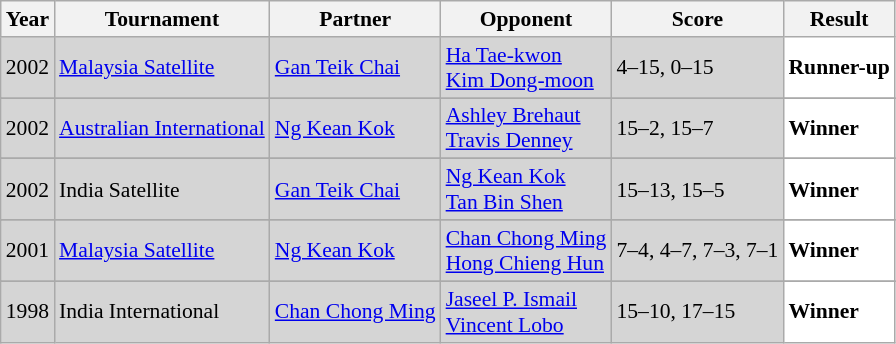<table class="sortable wikitable" style="font-size: 90%;">
<tr>
<th>Year</th>
<th>Tournament</th>
<th>Partner</th>
<th>Opponent</th>
<th>Score</th>
<th>Result</th>
</tr>
<tr style="background:#D5D5D5">
<td align="center">2002</td>
<td align="left"><a href='#'>Malaysia Satellite</a></td>
<td align="left"> <a href='#'>Gan Teik Chai</a></td>
<td align="left"> <a href='#'>Ha Tae-kwon</a> <br>  <a href='#'>Kim Dong-moon</a></td>
<td align="left">4–15, 0–15</td>
<td style="text-align:left; background:white"> <strong>Runner-up</strong></td>
</tr>
<tr>
</tr>
<tr style="background:#D5D5D5">
<td align="center">2002</td>
<td align="left"><a href='#'>Australian International</a></td>
<td align="left"> <a href='#'>Ng Kean Kok</a></td>
<td align="left"> <a href='#'>Ashley Brehaut</a> <br>  <a href='#'>Travis Denney</a></td>
<td align="left">15–2, 15–7</td>
<td style="text-align:left; background:white"> <strong>Winner</strong></td>
</tr>
<tr>
</tr>
<tr style="background:#D5D5D5">
<td align="center">2002</td>
<td align="left">India Satellite</td>
<td align="left"> <a href='#'>Gan Teik Chai</a></td>
<td align="left"> <a href='#'>Ng Kean Kok</a> <br>  <a href='#'>Tan Bin Shen</a></td>
<td align="left">15–13, 15–5</td>
<td style="text-align:left; background:white"> <strong>Winner</strong></td>
</tr>
<tr>
</tr>
<tr style="background:#D5D5D5">
<td align="center">2001</td>
<td align="left"><a href='#'>Malaysia Satellite</a></td>
<td align="left"> <a href='#'>Ng Kean Kok</a></td>
<td align="left"> <a href='#'>Chan Chong Ming</a> <br>  <a href='#'>Hong Chieng Hun</a></td>
<td align="left">7–4, 4–7, 7–3, 7–1</td>
<td style="text-align:left; background:white"> <strong>Winner</strong></td>
</tr>
<tr>
</tr>
<tr style="background:#D5D5D5">
<td align="center">1998</td>
<td align="left">India International</td>
<td align="left"> <a href='#'>Chan Chong Ming</a></td>
<td align="left"> <a href='#'>Jaseel P. Ismail</a> <br>  <a href='#'>Vincent Lobo</a></td>
<td align="left">15–10, 17–15</td>
<td style="text-align:left; background:white"> <strong>Winner</strong></td>
</tr>
</table>
